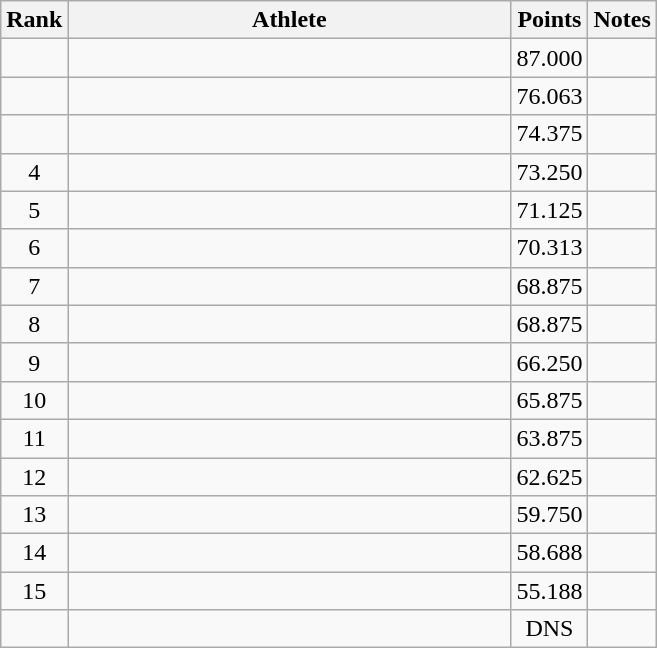<table class="wikitable" style="text-align:center">
<tr>
<th>Rank</th>
<th Style="width:18em">Athlete</th>
<th>Points</th>
<th>Notes</th>
</tr>
<tr>
<td></td>
<td style="text-align:left"></td>
<td>87.000</td>
<td></td>
</tr>
<tr>
<td></td>
<td style="text-align:left"></td>
<td>76.063</td>
<td></td>
</tr>
<tr>
<td></td>
<td style="text-align:left"></td>
<td>74.375</td>
<td></td>
</tr>
<tr>
<td>4</td>
<td style="text-align:left"></td>
<td>73.250</td>
<td></td>
</tr>
<tr>
<td>5</td>
<td style="text-align:left"></td>
<td>71.125</td>
<td></td>
</tr>
<tr>
<td>6</td>
<td style="text-align:left"></td>
<td>70.313</td>
<td></td>
</tr>
<tr>
<td>7</td>
<td style="text-align:left"></td>
<td>68.875</td>
<td></td>
</tr>
<tr>
<td>8</td>
<td style="text-align:left"></td>
<td>68.875</td>
<td></td>
</tr>
<tr>
<td>9</td>
<td style="text-align:left"></td>
<td>66.250</td>
<td></td>
</tr>
<tr>
<td>10</td>
<td style="text-align:left"></td>
<td>65.875</td>
<td></td>
</tr>
<tr>
<td>11</td>
<td style="text-align:left"></td>
<td>63.875</td>
<td></td>
</tr>
<tr>
<td>12</td>
<td style="text-align:left"></td>
<td>62.625</td>
<td></td>
</tr>
<tr>
<td>13</td>
<td style="text-align:left"></td>
<td>59.750</td>
<td></td>
</tr>
<tr>
<td>14</td>
<td style="text-align:left"></td>
<td>58.688</td>
<td></td>
</tr>
<tr>
<td>15</td>
<td style="text-align:left"></td>
<td>55.188</td>
<td></td>
</tr>
<tr>
<td></td>
<td style="text-align:left"></td>
<td>DNS</td>
<td></td>
</tr>
</table>
